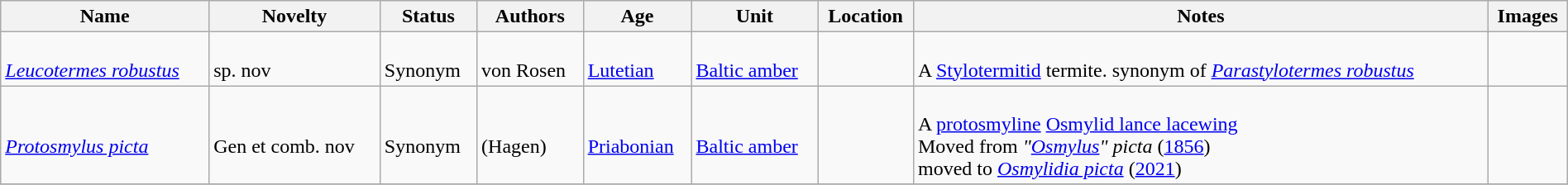<table class="wikitable sortable" align="center" width="100%">
<tr>
<th>Name</th>
<th>Novelty</th>
<th>Status</th>
<th>Authors</th>
<th>Age</th>
<th>Unit</th>
<th>Location</th>
<th>Notes</th>
<th>Images</th>
</tr>
<tr>
<td><br><em><a href='#'>Leucotermes robustus</a></em></td>
<td><br>sp. nov</td>
<td><br>Synonym</td>
<td><br>von Rosen</td>
<td><br><a href='#'>Lutetian</a></td>
<td><br><a href='#'>Baltic amber</a></td>
<td><br></td>
<td><br>A <a href='#'>Stylotermitid</a> termite. synonym of <em><a href='#'>Parastylotermes robustus</a></em></td>
<td></td>
</tr>
<tr>
<td><br><em><a href='#'>Protosmylus picta</a></em></td>
<td><br>Gen et comb. nov</td>
<td><br>Synonym</td>
<td><br>(Hagen)</td>
<td><br><a href='#'>Priabonian</a></td>
<td><br><a href='#'>Baltic amber</a></td>
<td><br></td>
<td><br>A <a href='#'>protosmyline</a> <a href='#'>Osmylid lance lacewing</a><br> Moved from <em>"<a href='#'>Osmylus</a>" picta</em> (<a href='#'>1856</a>)<br> moved to <em><a href='#'>Osmylidia picta</a></em> (<a href='#'>2021</a>)</td>
<td></td>
</tr>
<tr>
</tr>
</table>
